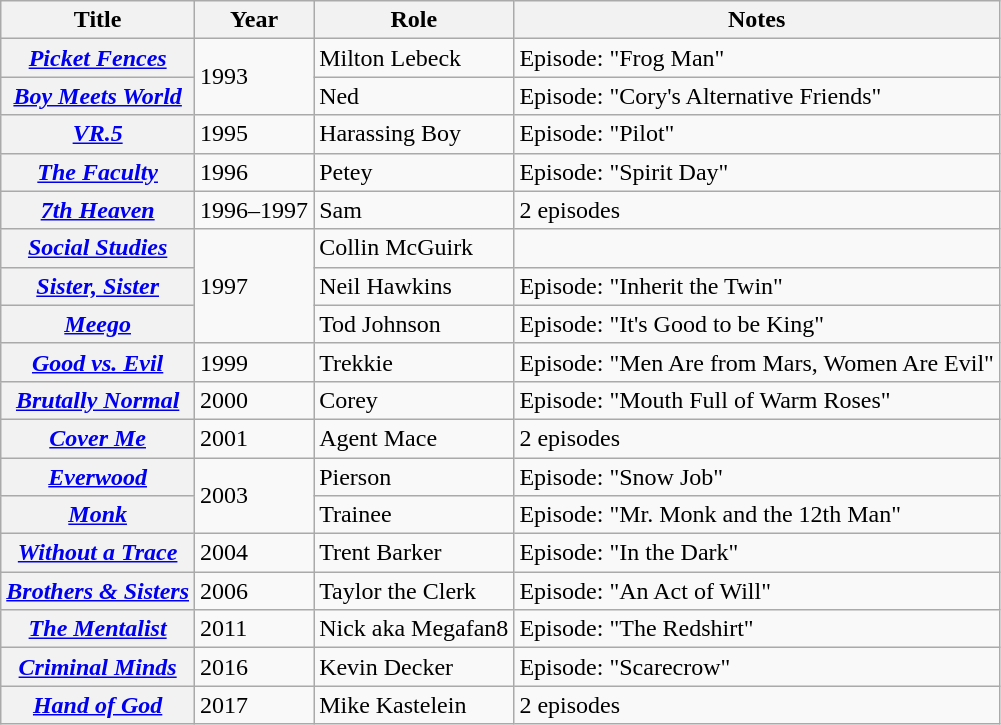<table class="wikitable sortable plainrowheaders">
<tr>
<th scope="col">Title</th>
<th scope="col">Year</th>
<th scope="col">Role</th>
<th scope="col" class="unsortable">Notes</th>
</tr>
<tr>
<th scope="row"><em><a href='#'>Picket Fences</a></em></th>
<td rowspan="2">1993</td>
<td>Milton Lebeck</td>
<td>Episode: "Frog Man"</td>
</tr>
<tr>
<th scope="row"><em><a href='#'>Boy Meets World</a></em></th>
<td>Ned</td>
<td>Episode: "Cory's Alternative Friends"</td>
</tr>
<tr>
<th scope="row"><em><a href='#'>VR.5</a></em></th>
<td>1995</td>
<td>Harassing Boy</td>
<td>Episode: "Pilot"</td>
</tr>
<tr>
<th scope="row"><em><a href='#'>The Faculty</a></em></th>
<td>1996</td>
<td>Petey</td>
<td>Episode: "Spirit Day"</td>
</tr>
<tr>
<th scope="row"><em><a href='#'>7th Heaven</a></em></th>
<td>1996–1997</td>
<td>Sam</td>
<td>2 episodes</td>
</tr>
<tr>
<th scope="row"><em><a href='#'>Social Studies</a></em></th>
<td rowspan="3">1997</td>
<td>Collin McGuirk</td>
<td></td>
</tr>
<tr>
<th scope="row"><em><a href='#'>Sister, Sister</a></em></th>
<td>Neil Hawkins</td>
<td>Episode: "Inherit the Twin"</td>
</tr>
<tr>
<th scope="row"><em><a href='#'>Meego</a></em></th>
<td>Tod Johnson</td>
<td>Episode: "It's Good to be King"</td>
</tr>
<tr>
<th scope="row"><em><a href='#'>Good vs. Evil</a></em></th>
<td>1999</td>
<td>Trekkie</td>
<td>Episode: "Men Are from Mars, Women Are Evil"</td>
</tr>
<tr>
<th scope="row"><em><a href='#'>Brutally Normal</a></em></th>
<td>2000</td>
<td>Corey</td>
<td>Episode: "Mouth Full of Warm Roses"</td>
</tr>
<tr>
<th scope="row"><em><a href='#'>Cover Me</a></em></th>
<td>2001</td>
<td>Agent Mace</td>
<td>2 episodes</td>
</tr>
<tr>
<th scope="row"><em><a href='#'>Everwood</a></em></th>
<td rowspan="2">2003</td>
<td>Pierson</td>
<td>Episode: "Snow Job"</td>
</tr>
<tr>
<th scope="row"><em><a href='#'>Monk</a></em></th>
<td>Trainee</td>
<td>Episode: "Mr. Monk and the 12th Man"</td>
</tr>
<tr>
<th scope="row"><em><a href='#'>Without a Trace</a></em></th>
<td>2004</td>
<td>Trent Barker</td>
<td>Episode: "In the Dark"</td>
</tr>
<tr>
<th scope="row"><em><a href='#'>Brothers & Sisters</a></em></th>
<td>2006</td>
<td>Taylor the Clerk</td>
<td>Episode: "An Act of Will"</td>
</tr>
<tr>
<th scope="row"><em><a href='#'>The Mentalist</a></em></th>
<td>2011</td>
<td>Nick aka Megafan8</td>
<td>Episode: "The Redshirt"</td>
</tr>
<tr>
<th scope="row"><em><a href='#'>Criminal Minds</a></em></th>
<td>2016</td>
<td>Kevin Decker</td>
<td>Episode: "Scarecrow"</td>
</tr>
<tr>
<th scope="row"><em><a href='#'>Hand of God</a></em></th>
<td>2017</td>
<td>Mike Kastelein</td>
<td>2 episodes</td>
</tr>
</table>
